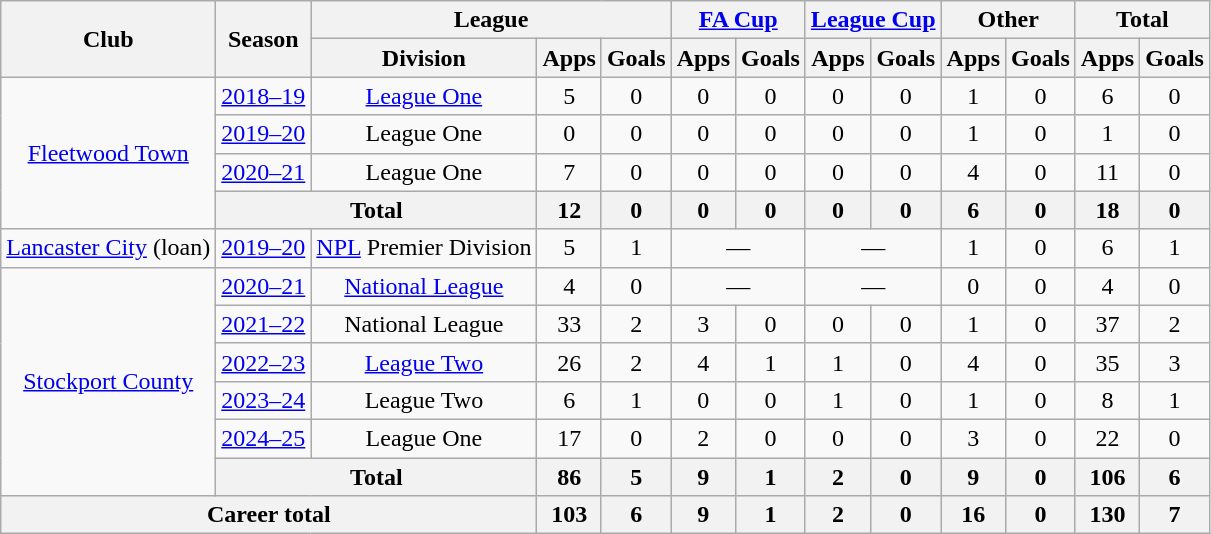<table class=wikitable style="text-align: center">
<tr>
<th rowspan=2>Club</th>
<th rowspan=2>Season</th>
<th colspan=3>League</th>
<th colspan=2><a href='#'>FA Cup</a></th>
<th colspan=2><a href='#'>League Cup</a></th>
<th colspan=2>Other</th>
<th colspan=2>Total</th>
</tr>
<tr>
<th>Division</th>
<th>Apps</th>
<th>Goals</th>
<th>Apps</th>
<th>Goals</th>
<th>Apps</th>
<th>Goals</th>
<th>Apps</th>
<th>Goals</th>
<th>Apps</th>
<th>Goals</th>
</tr>
<tr>
<td rowspan=4><a href='#'>Fleetwood Town</a></td>
<td><a href='#'>2018–19</a></td>
<td><a href='#'>League One</a></td>
<td>5</td>
<td>0</td>
<td>0</td>
<td>0</td>
<td>0</td>
<td>0</td>
<td>1</td>
<td>0</td>
<td>6</td>
<td>0</td>
</tr>
<tr>
<td><a href='#'>2019–20</a></td>
<td>League One</td>
<td>0</td>
<td>0</td>
<td>0</td>
<td>0</td>
<td>0</td>
<td>0</td>
<td>1</td>
<td>0</td>
<td>1</td>
<td>0</td>
</tr>
<tr>
<td><a href='#'>2020–21</a></td>
<td>League One</td>
<td>7</td>
<td>0</td>
<td>0</td>
<td>0</td>
<td>0</td>
<td>0</td>
<td>4</td>
<td>0</td>
<td>11</td>
<td>0</td>
</tr>
<tr>
<th colspan=2>Total</th>
<th>12</th>
<th>0</th>
<th>0</th>
<th>0</th>
<th>0</th>
<th>0</th>
<th>6</th>
<th>0</th>
<th>18</th>
<th>0</th>
</tr>
<tr>
<td><a href='#'>Lancaster City</a> (loan)</td>
<td><a href='#'>2019–20</a></td>
<td><a href='#'>NPL</a> Premier Division</td>
<td>5</td>
<td>1</td>
<td colspan=2>—</td>
<td colspan=2>—</td>
<td>1</td>
<td>0</td>
<td>6</td>
<td>1</td>
</tr>
<tr>
<td rowspan=6><a href='#'>Stockport County</a></td>
<td><a href='#'>2020–21</a></td>
<td><a href='#'>National League</a></td>
<td>4</td>
<td>0</td>
<td colspan=2>—</td>
<td colspan=2>—</td>
<td>0</td>
<td>0</td>
<td>4</td>
<td>0</td>
</tr>
<tr>
<td><a href='#'>2021–22</a></td>
<td>National League</td>
<td>33</td>
<td>2</td>
<td>3</td>
<td>0</td>
<td>0</td>
<td>0</td>
<td>1</td>
<td>0</td>
<td>37</td>
<td>2</td>
</tr>
<tr>
<td><a href='#'>2022–23</a></td>
<td><a href='#'>League Two</a></td>
<td>26</td>
<td>2</td>
<td>4</td>
<td>1</td>
<td>1</td>
<td>0</td>
<td>4</td>
<td>0</td>
<td>35</td>
<td>3</td>
</tr>
<tr>
<td><a href='#'>2023–24</a></td>
<td>League Two</td>
<td>6</td>
<td>1</td>
<td>0</td>
<td>0</td>
<td>1</td>
<td>0</td>
<td>1</td>
<td>0</td>
<td>8</td>
<td>1</td>
</tr>
<tr>
<td><a href='#'>2024–25</a></td>
<td>League One</td>
<td>17</td>
<td>0</td>
<td>2</td>
<td>0</td>
<td>0</td>
<td>0</td>
<td>3</td>
<td>0</td>
<td>22</td>
<td>0</td>
</tr>
<tr>
<th colspan=2>Total</th>
<th>86</th>
<th>5</th>
<th>9</th>
<th>1</th>
<th>2</th>
<th>0</th>
<th>9</th>
<th>0</th>
<th>106</th>
<th>6</th>
</tr>
<tr>
<th colspan=3>Career total</th>
<th>103</th>
<th>6</th>
<th>9</th>
<th>1</th>
<th>2</th>
<th>0</th>
<th>16</th>
<th>0</th>
<th>130</th>
<th>7</th>
</tr>
</table>
